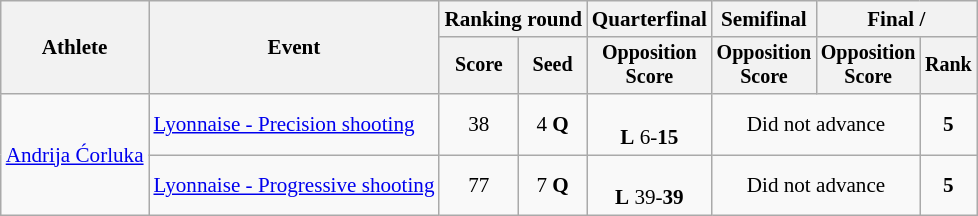<table class="wikitable" style="font-size:88%">
<tr>
<th rowspan="2">Athlete</th>
<th rowspan="2">Event</th>
<th colspan="2">Ranking round</th>
<th>Quarterfinal</th>
<th>Semifinal</th>
<th colspan=2>Final / </th>
</tr>
<tr style="font-size:95%">
<th>Score</th>
<th>Seed</th>
<th>Opposition<br>Score</th>
<th>Opposition<br>Score</th>
<th>Opposition<br>Score</th>
<th>Rank</th>
</tr>
<tr align=center>
<td align=left rowspan=2><a href='#'>Andrija Ćorluka</a></td>
<td align=left><a href='#'>Lyonnaise - Precision shooting</a></td>
<td>38</td>
<td>4 <strong>Q</strong></td>
<td> <br><strong>L</strong> 6-<strong>15</strong></td>
<td colspan=2 align=center>Did not advance</td>
<td><strong>5</strong></td>
</tr>
<tr align=center>
<td align=left><a href='#'>Lyonnaise - Progressive shooting</a></td>
<td>77</td>
<td>7 <strong>Q</strong></td>
<td> <br><strong>L</strong> 39-<strong>39</strong></td>
<td colspan=2 align=center>Did not advance</td>
<td><strong>5</strong></td>
</tr>
</table>
